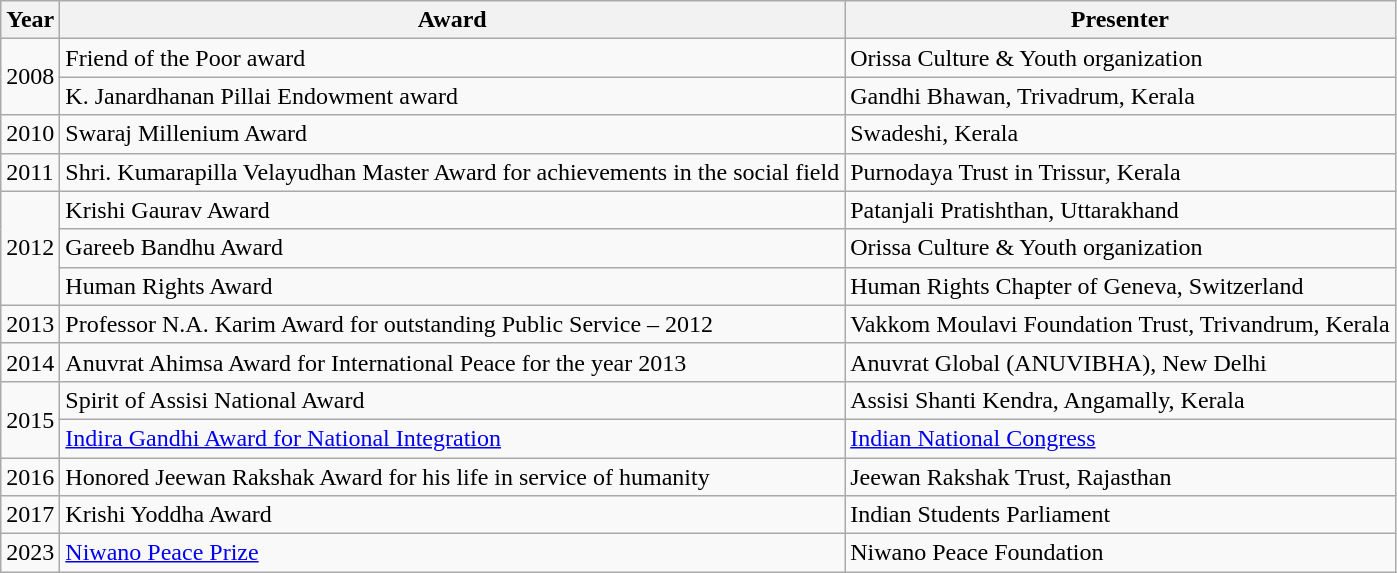<table class="wikitable">
<tr>
<th>Year</th>
<th>Award</th>
<th>Presenter</th>
</tr>
<tr>
<td rowspan=2>2008</td>
<td>Friend of the Poor award</td>
<td>Orissa Culture & Youth organization</td>
</tr>
<tr>
<td>K. Janardhanan Pillai Endowment award</td>
<td>Gandhi Bhawan, Trivadrum, Kerala</td>
</tr>
<tr>
<td>2010</td>
<td>Swaraj Millenium Award</td>
<td>Swadeshi, Kerala</td>
</tr>
<tr>
<td>2011</td>
<td>Shri. Kumarapilla Velayudhan Master Award for achievements in the social field</td>
<td>Purnodaya Trust in Trissur, Kerala</td>
</tr>
<tr>
<td rowspan=3>2012</td>
<td>Krishi Gaurav Award</td>
<td>Patanjali Pratishthan, Uttarakhand</td>
</tr>
<tr>
<td>Gareeb Bandhu Award</td>
<td>Orissa Culture & Youth organization</td>
</tr>
<tr>
<td>Human Rights Award</td>
<td>Human Rights Chapter of Geneva, Switzerland</td>
</tr>
<tr>
<td>2013</td>
<td>Professor N.A. Karim Award for outstanding Public Service – 2012</td>
<td>Vakkom Moulavi Foundation Trust, Trivandrum, Kerala</td>
</tr>
<tr>
<td>2014</td>
<td>Anuvrat Ahimsa Award for International Peace for the year 2013</td>
<td>Anuvrat Global (ANUVIBHA), New Delhi</td>
</tr>
<tr>
<td rowspan=2>2015</td>
<td>Spirit of Assisi National Award</td>
<td>Assisi Shanti Kendra, Angamally, Kerala</td>
</tr>
<tr>
<td><a href='#'>Indira Gandhi Award for National Integration</a></td>
<td><a href='#'>Indian National Congress</a></td>
</tr>
<tr>
<td>2016</td>
<td>Honored Jeewan Rakshak Award for his life in service of humanity</td>
<td>Jeewan Rakshak Trust, Rajasthan</td>
</tr>
<tr>
<td>2017</td>
<td>Krishi Yoddha Award</td>
<td>Indian Students Parliament</td>
</tr>
<tr>
<td>2023</td>
<td><a href='#'>Niwano Peace Prize</a></td>
<td>Niwano Peace Foundation</td>
</tr>
</table>
